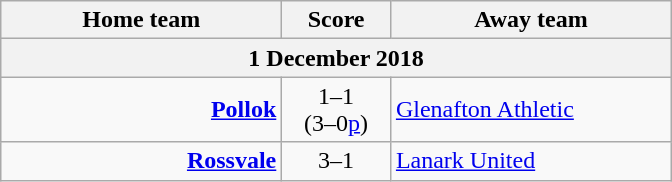<table border=0 cellpadding=4 cellspacing=0>
<tr>
<td valign="top"><br><table class="wikitable" style="border-collapse: collapse;">
<tr>
<th align="right" width="180">Home team</th>
<th align="center" width="65">Score</th>
<th align="left" width="180">Away team</th>
</tr>
<tr>
<th colspan="3" align="center">1 December 2018</th>
</tr>
<tr>
<td style="text-align:right;"><strong><a href='#'>Pollok</a></strong></td>
<td style="text-align:center;">1–1<br>(3–0<a href='#'>p</a>)</td>
<td style="text-align:left;"><a href='#'>Glenafton Athletic</a></td>
</tr>
<tr>
<td style="text-align:right;"><strong><a href='#'>Rossvale</a></strong></td>
<td style="text-align:center;">3–1</td>
<td style="text-align:left;"><a href='#'>Lanark United</a></td>
</tr>
</table>
</td>
</tr>
</table>
